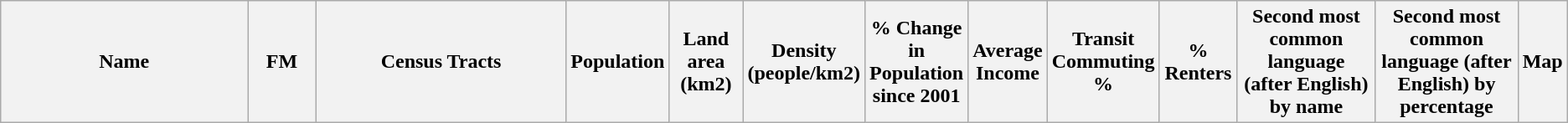<table class="wikitable sortable">
<tr>
<th width="20%">Name</th>
<th width="5%">FM</th>
<th width="20%">Census Tracts</th>
<th width="5%">Population</th>
<th width="5%">Land area (km2)</th>
<th width="5%">Density (people/km2)</th>
<th width="5%">% Change in Population since 2001</th>
<th width="5%">Average Income</th>
<th width="5%">Transit Commuting %</th>
<th width="5%">% Renters</th>
<th width="10%">Second most common language (after English) by name</th>
<th width="10%">Second most common language (after English) by percentage</th>
<th width="10%">Map</th>
</tr>
</table>
